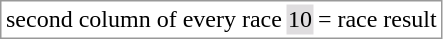<table border="0" style="border: 1px solid #999; background-color:#FFFFFF; text-align:center">
<tr>
<td>second column of every race</td>
<td style="background:#DFDDDF;">10</td>
<td>= race result</td>
</tr>
</table>
